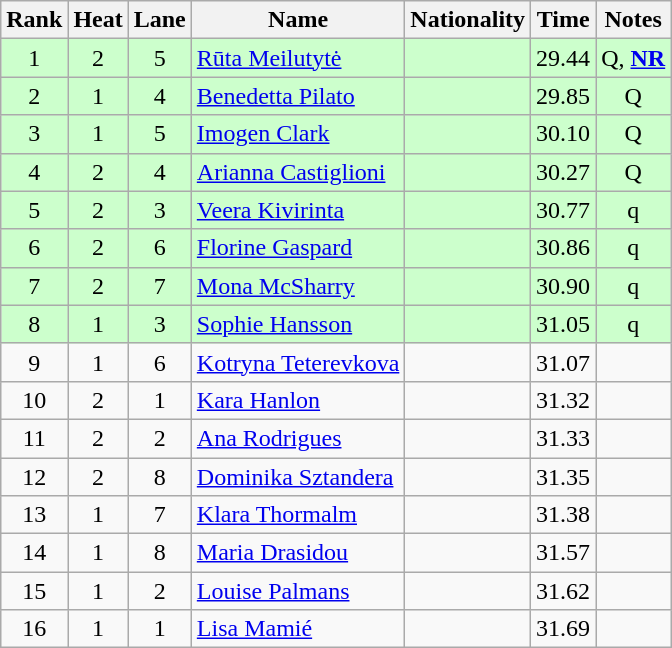<table class="wikitable sortable" style="text-align:center">
<tr>
<th>Rank</th>
<th>Heat</th>
<th>Lane</th>
<th>Name</th>
<th>Nationality</th>
<th>Time</th>
<th>Notes</th>
</tr>
<tr bgcolor=ccffcc>
<td>1</td>
<td>2</td>
<td>5</td>
<td align=left><a href='#'>Rūta Meilutytė</a></td>
<td align=left></td>
<td>29.44</td>
<td>Q, <strong><a href='#'>NR</a></strong></td>
</tr>
<tr bgcolor=ccffcc>
<td>2</td>
<td>1</td>
<td>4</td>
<td align=left><a href='#'>Benedetta Pilato</a></td>
<td align=left></td>
<td>29.85</td>
<td>Q</td>
</tr>
<tr bgcolor=ccffcc>
<td>3</td>
<td>1</td>
<td>5</td>
<td align=left><a href='#'>Imogen Clark</a></td>
<td align=left></td>
<td>30.10</td>
<td>Q</td>
</tr>
<tr bgcolor=ccffcc>
<td>4</td>
<td>2</td>
<td>4</td>
<td align=left><a href='#'>Arianna Castiglioni</a></td>
<td align=left></td>
<td>30.27</td>
<td>Q</td>
</tr>
<tr bgcolor=ccffcc>
<td>5</td>
<td>2</td>
<td>3</td>
<td align=left><a href='#'>Veera Kivirinta</a></td>
<td align=left></td>
<td>30.77</td>
<td>q</td>
</tr>
<tr bgcolor=ccffcc>
<td>6</td>
<td>2</td>
<td>6</td>
<td align=left><a href='#'>Florine Gaspard</a></td>
<td align=left></td>
<td>30.86</td>
<td>q</td>
</tr>
<tr bgcolor=ccffcc>
<td>7</td>
<td>2</td>
<td>7</td>
<td align=left><a href='#'>Mona McSharry</a></td>
<td align=left></td>
<td>30.90</td>
<td>q</td>
</tr>
<tr bgcolor=ccffcc>
<td>8</td>
<td>1</td>
<td>3</td>
<td align=left><a href='#'>Sophie Hansson</a></td>
<td align=left></td>
<td>31.05</td>
<td>q</td>
</tr>
<tr>
<td>9</td>
<td>1</td>
<td>6</td>
<td align=left><a href='#'>Kotryna Teterevkova</a></td>
<td align=left></td>
<td>31.07</td>
<td></td>
</tr>
<tr>
<td>10</td>
<td>2</td>
<td>1</td>
<td align=left><a href='#'>Kara Hanlon</a></td>
<td align=left></td>
<td>31.32</td>
<td></td>
</tr>
<tr>
<td>11</td>
<td>2</td>
<td>2</td>
<td align=left><a href='#'>Ana Rodrigues</a></td>
<td align=left></td>
<td>31.33</td>
<td></td>
</tr>
<tr>
<td>12</td>
<td>2</td>
<td>8</td>
<td align=left><a href='#'>Dominika Sztandera</a></td>
<td align=left></td>
<td>31.35</td>
<td></td>
</tr>
<tr>
<td>13</td>
<td>1</td>
<td>7</td>
<td align=left><a href='#'>Klara Thormalm</a></td>
<td align=left></td>
<td>31.38</td>
<td></td>
</tr>
<tr>
<td>14</td>
<td>1</td>
<td>8</td>
<td align=left><a href='#'>Maria Drasidou</a></td>
<td align=left></td>
<td>31.57</td>
<td></td>
</tr>
<tr>
<td>15</td>
<td>1</td>
<td>2</td>
<td align=left><a href='#'>Louise Palmans</a></td>
<td align=left></td>
<td>31.62</td>
<td></td>
</tr>
<tr>
<td>16</td>
<td>1</td>
<td>1</td>
<td align=left><a href='#'>Lisa Mamié</a></td>
<td align=left></td>
<td>31.69</td>
<td></td>
</tr>
</table>
